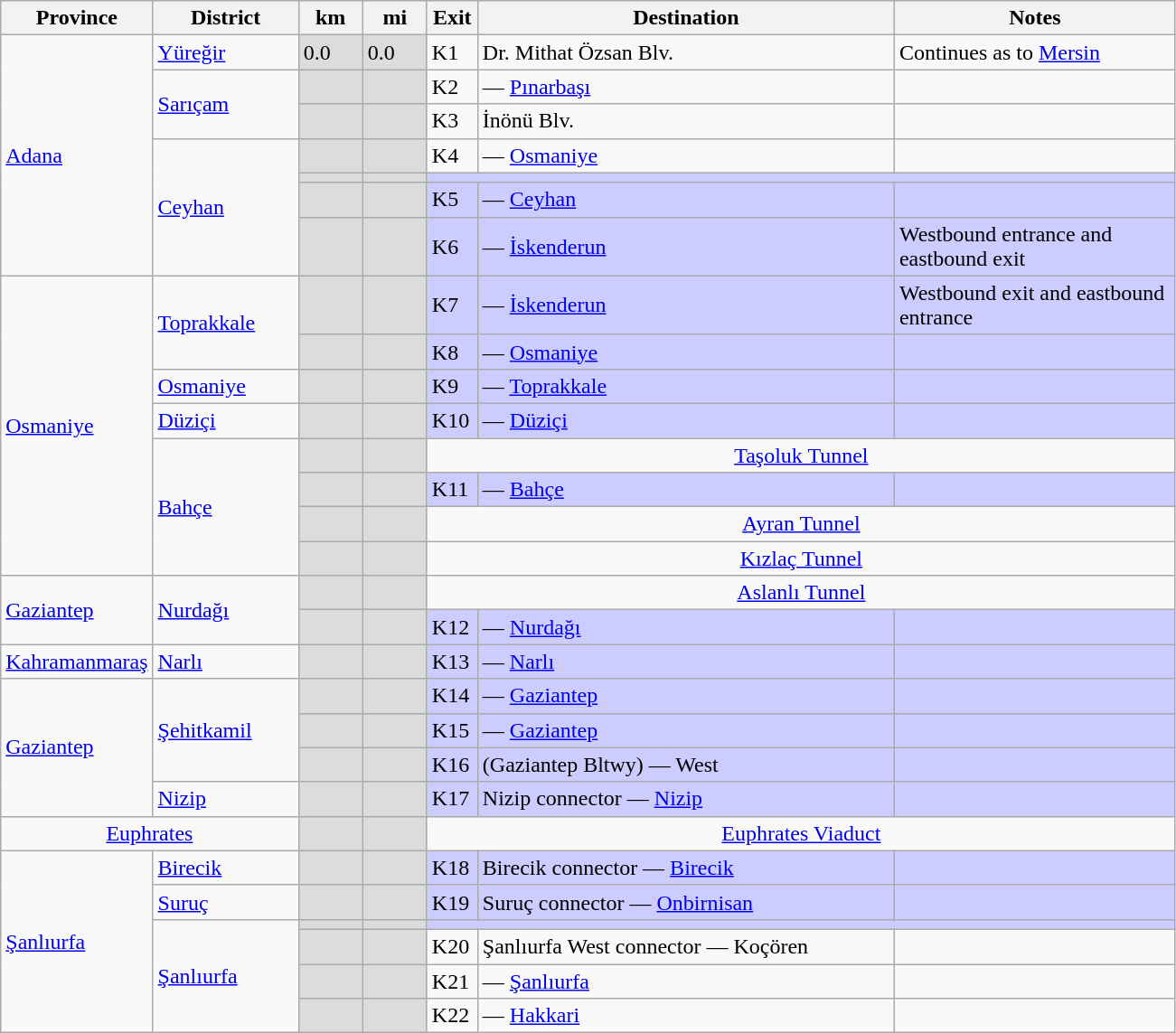<table class="wikitable">
<tr>
<th width=100>Province</th>
<th width=100>District</th>
<th width=40>km</th>
<th width=40>mi</th>
<th width=30>Exit</th>
<th width=300>Destination</th>
<th width=200>Notes</th>
</tr>
<tr>
<td rowspan="7"><a href='#'>Adana</a></td>
<td><a href='#'>Yüreğir</a></td>
<td style='background: #dcdcdc'>0.0</td>
<td style='background: #dcdcdc'>0.0</td>
<td>K1</td>
<td>Dr. Mithat Özsan Blv.</td>
<td>Continues as  to <a href='#'>Mersin</a></td>
</tr>
<tr>
<td rowspan="2"><a href='#'>Sarıçam</a></td>
<td style='background: #dcdcdc'></td>
<td style='background: #dcdcdc'></td>
<td>K2</td>
<td> — <a href='#'>Pınarbaşı</a></td>
<td></td>
</tr>
<tr>
<td style='background: #dcdcdc'></td>
<td style='background: #dcdcdc'></td>
<td>K3</td>
<td>İnönü Blv.</td>
<td></td>
</tr>
<tr>
<td rowspan="4"><a href='#'>Ceyhan</a></td>
<td style='background: #dcdcdc'></td>
<td style='background: #dcdcdc'></td>
<td>K4</td>
<td> — <a href='#'>Osmaniye</a></td>
<td></td>
</tr>
<tr>
<td style='background: #dcdcdc'></td>
<td style='background: #dcdcdc'></td>
<td colspan="3" style='background: #ccccff'></td>
</tr>
<tr>
<td style='background: #dcdcdc'></td>
<td style='background: #dcdcdc'></td>
<td style='background: #ccccff'>K5</td>
<td style='background: #ccccff'> — <a href='#'>Ceyhan</a></td>
<td style='background: #ccccff'></td>
</tr>
<tr>
<td style='background: #dcdcdc'></td>
<td style='background: #dcdcdc'></td>
<td style='background: #ccccff'>K6</td>
<td style='background: #ccccff'> — <a href='#'>İskenderun</a></td>
<td style='background: #ccccff'>Westbound entrance and eastbound exit</td>
</tr>
<tr>
<td rowspan="8"><a href='#'>Osmaniye</a></td>
<td rowspan="2"><a href='#'>Toprakkale</a></td>
<td style='background: #dcdcdc'></td>
<td style='background: #dcdcdc'></td>
<td style='background: #ccccff'>K7</td>
<td style='background: #ccccff'> — <a href='#'>İskenderun</a></td>
<td style='background: #ccccff'>Westbound exit and eastbound entrance</td>
</tr>
<tr>
<td style='background: #dcdcdc'></td>
<td style='background: #dcdcdc'></td>
<td style='background: #ccccff'>K8</td>
<td style='background: #ccccff'> — <a href='#'>Osmaniye</a></td>
<td style='background: #ccccff'></td>
</tr>
<tr>
<td><a href='#'>Osmaniye</a></td>
<td style='background: #dcdcdc'></td>
<td style='background: #dcdcdc'></td>
<td style='background: #ccccff'>K9</td>
<td style='background: #ccccff'> — <a href='#'>Toprakkale</a></td>
<td style='background: #ccccff'></td>
</tr>
<tr>
<td><a href='#'>Düziçi</a></td>
<td style='background: #dcdcdc'></td>
<td style='background: #dcdcdc'></td>
<td style='background: #ccccff'>K10</td>
<td style='background: #ccccff'> — <a href='#'>Düziçi</a></td>
<td style='background: #ccccff'></td>
</tr>
<tr>
<td rowspan="4"><a href='#'>Bahçe</a></td>
<td style='background: #dcdcdc'></td>
<td style='background: #dcdcdc'></td>
<td colspan="3" style="text-align:center;"><a href='#'>Taşoluk Tunnel</a></td>
</tr>
<tr>
<td style='background: #dcdcdc'></td>
<td style='background: #dcdcdc'></td>
<td style='background: #ccccff'>K11</td>
<td style='background: #ccccff'> — <a href='#'>Bahçe</a></td>
<td style='background: #ccccff'></td>
</tr>
<tr>
<td style='background: #dcdcdc'></td>
<td style='background: #dcdcdc'></td>
<td colspan="3" style="text-align:center;"><a href='#'>Ayran Tunnel</a></td>
</tr>
<tr>
<td style='background: #dcdcdc'></td>
<td style='background: #dcdcdc'></td>
<td colspan="3" style="text-align:center;"><a href='#'>Kızlaç Tunnel</a></td>
</tr>
<tr>
<td rowspan="2"><a href='#'>Gaziantep</a></td>
<td rowspan="2"><a href='#'>Nurdağı</a></td>
<td style='background: #dcdcdc'></td>
<td style='background: #dcdcdc'></td>
<td colspan="3" style="text-align:center;"><a href='#'>Aslanlı Tunnel</a></td>
</tr>
<tr>
<td style='background: #dcdcdc'></td>
<td style='background: #dcdcdc'></td>
<td style='background: #ccccff'>K12</td>
<td style='background: #ccccff'> — <a href='#'>Nurdağı</a></td>
<td style='background: #ccccff'></td>
</tr>
<tr>
<td><a href='#'>Kahramanmaraş</a></td>
<td><a href='#'>Narlı</a></td>
<td style='background: #dcdcdc'></td>
<td style='background: #dcdcdc'></td>
<td style='background: #ccccff'>K13</td>
<td style='background: #ccccff'> — <a href='#'>Narlı</a></td>
<td style='background: #ccccff'></td>
</tr>
<tr>
<td rowspan="4"><a href='#'>Gaziantep</a></td>
<td rowspan="3"><a href='#'>Şehitkamil</a></td>
<td style='background: #dcdcdc'></td>
<td style='background: #dcdcdc'></td>
<td style='background: #ccccff'>K14</td>
<td style='background: #ccccff'> — <a href='#'>Gaziantep</a></td>
<td style='background: #ccccff'></td>
</tr>
<tr>
<td style='background: #dcdcdc'></td>
<td style='background: #dcdcdc'></td>
<td style='background: #ccccff'>K15</td>
<td style='background: #ccccff'> — <a href='#'>Gaziantep</a></td>
<td style='background: #ccccff'></td>
</tr>
<tr>
<td style='background: #dcdcdc'></td>
<td style='background: #dcdcdc'></td>
<td style='background: #ccccff'>K16</td>
<td style='background: #ccccff'> (Gaziantep Bltwy) —  West</td>
<td style='background: #ccccff'></td>
</tr>
<tr>
<td><a href='#'>Nizip</a></td>
<td style='background: #dcdcdc'></td>
<td style='background: #dcdcdc'></td>
<td style='background: #ccccff'>K17</td>
<td style='background: #ccccff'>Nizip connector — <a href='#'>Nizip</a></td>
<td style='background: #ccccff'></td>
</tr>
<tr>
<td colspan="2" style="text-align:center;"><a href='#'>Euphrates</a></td>
<td style='background: #dcdcdc'></td>
<td style='background: #dcdcdc'></td>
<td colspan="3" style="text-align:center;"><a href='#'>Euphrates Viaduct</a></td>
</tr>
<tr>
<td rowspan="6"><a href='#'>Şanlıurfa</a></td>
<td><a href='#'>Birecik</a></td>
<td style='background: #dcdcdc'></td>
<td style='background: #dcdcdc'></td>
<td style='background: #ccccff'>K18</td>
<td style='background: #ccccff'>Birecik connector — <a href='#'>Birecik</a></td>
<td style='background: #ccccff'></td>
</tr>
<tr>
<td><a href='#'>Suruç</a></td>
<td style='background: #dcdcdc'></td>
<td style='background: #dcdcdc'></td>
<td style='background: #ccccff'>K19</td>
<td style='background: #ccccff'>Suruç connector — <a href='#'>Onbirnisan</a></td>
<td style='background: #ccccff'></td>
</tr>
<tr>
<td rowspan="4"><a href='#'>Şanlıurfa</a></td>
<td style='background: #dcdcdc'></td>
<td style='background: #dcdcdc'></td>
<td colspan="3" style='background: #ccccff'></td>
</tr>
<tr>
<td style='background: #dcdcdc'></td>
<td style='background: #dcdcdc'></td>
<td>K20</td>
<td>Şanlıurfa West connector — Koçören</td>
<td></td>
</tr>
<tr>
<td style='background: #dcdcdc'></td>
<td style='background: #dcdcdc'></td>
<td>K21</td>
<td> — <a href='#'>Şanlıurfa</a></td>
<td></td>
</tr>
<tr>
<td style='background: #dcdcdc'></td>
<td style='background: #dcdcdc'></td>
<td>K22</td>
<td> — <a href='#'>Hakkari</a></td>
<td></td>
</tr>
</table>
